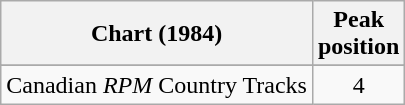<table class="wikitable sortable">
<tr>
<th align="left">Chart (1984)</th>
<th align="center">Peak<br>position</th>
</tr>
<tr>
</tr>
<tr>
<td align="left">Canadian <em>RPM</em> Country Tracks</td>
<td align="center">4</td>
</tr>
</table>
